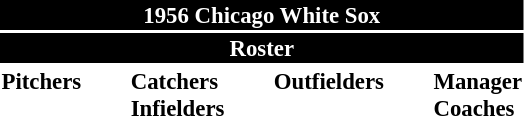<table class="toccolours" style="font-size: 95%;">
<tr>
<th colspan="10" style="background-color: black; color: white; text-align: center;">1956 Chicago White Sox</th>
</tr>
<tr>
<td colspan="10" style="background-color: black; color: white; text-align: center;"><strong>Roster</strong></td>
</tr>
<tr>
<td valign="top"><strong>Pitchers</strong><br>


















</td>
<td width="25px"></td>
<td valign="top"><strong>Catchers</strong><br>


<strong>Infielders</strong>









</td>
<td width="25px"></td>
<td valign="top"><strong>Outfielders</strong><br>






</td>
<td width="25px"></td>
<td valign="top"><strong>Manager</strong><br>
<strong>Coaches</strong>



</td>
</tr>
</table>
